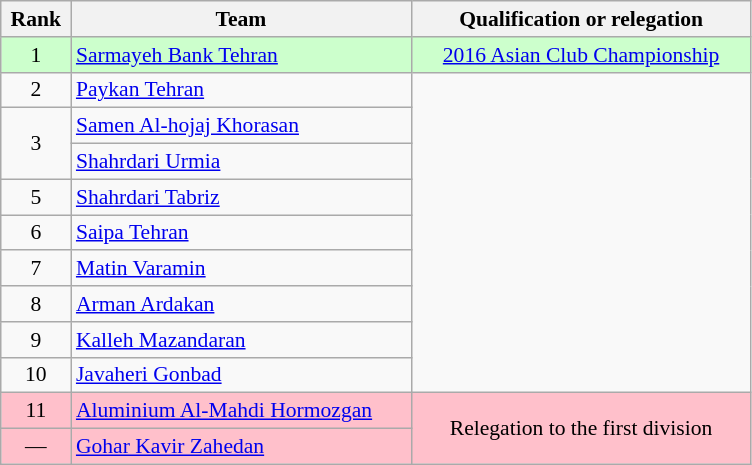<table class="wikitable" style="text-align:center; font-size:90%">
<tr>
<th width=40>Rank</th>
<th width=220>Team</th>
<th width=220>Qualification or relegation</th>
</tr>
<tr bgcolor=#ccffcc>
<td>1</td>
<td style="text-align:left;"><a href='#'>Sarmayeh Bank Tehran</a></td>
<td><a href='#'>2016 Asian Club Championship</a></td>
</tr>
<tr>
<td>2</td>
<td style="text-align:left;"><a href='#'>Paykan Tehran</a></td>
<td rowspan=9></td>
</tr>
<tr>
<td rowspan=2>3</td>
<td style="text-align:left;"><a href='#'>Samen Al-hojaj Khorasan</a></td>
</tr>
<tr>
<td style="text-align:left;"><a href='#'>Shahrdari Urmia</a></td>
</tr>
<tr>
<td>5</td>
<td style="text-align:left;"><a href='#'>Shahrdari Tabriz</a></td>
</tr>
<tr>
<td>6</td>
<td style="text-align:left;"><a href='#'>Saipa Tehran</a></td>
</tr>
<tr>
<td>7</td>
<td style="text-align:left;"><a href='#'>Matin Varamin</a></td>
</tr>
<tr>
<td>8</td>
<td style="text-align:left;"><a href='#'>Arman Ardakan</a></td>
</tr>
<tr>
<td>9</td>
<td style="text-align:left;"><a href='#'>Kalleh Mazandaran</a></td>
</tr>
<tr>
<td>10</td>
<td style="text-align:left;"><a href='#'>Javaheri Gonbad</a></td>
</tr>
<tr bgcolor=pink>
<td>11</td>
<td style="text-align:left;"><a href='#'>Aluminium Al-Mahdi Hormozgan</a></td>
<td rowspan=2>Relegation to the first division</td>
</tr>
<tr bgcolor=pink>
<td>—</td>
<td style="text-align:left;"><a href='#'>Gohar Kavir Zahedan</a></td>
</tr>
</table>
